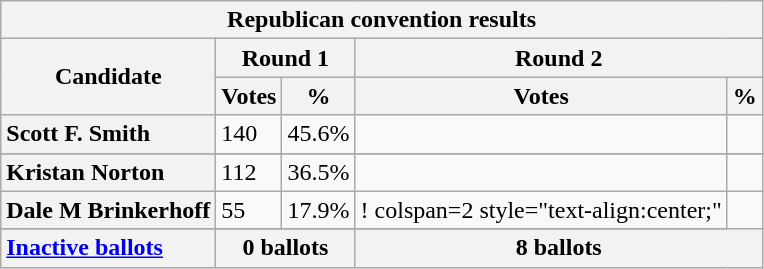<table class="wikitable sortable">
<tr>
<th colspan="5">Republican convention results</th>
</tr>
<tr style="background:#eee; text-align:center;">
<th rowspan="2" style="text-align:center;">Candidate</th>
<th colspan="2" style="text-align:center;">Round 1</th>
<th colspan="2" style="text-align:center;">Round 2</th>
</tr>
<tr>
<th>Votes</th>
<th>%</th>
<th>Votes</th>
<th>%</th>
</tr>
<tr>
<th scope="row" style="text-align:left;">Scott F. Smith</th>
<td>140</td>
<td>45.6%</td>
<td></td>
<td></td>
</tr>
<tr>
</tr>
<tr>
<th scope="row" style="text-align:left;">Kristan Norton</th>
<td>112</td>
<td>36.5%</td>
<td></td>
<td></td>
</tr>
<tr>
<th scope="row" style="text-align:left;">Dale M Brinkerhoff</th>
<td>55</td>
<td>17.9%</td>
<td>! colspan=2 style="text-align:center;" </td>
</tr>
<tr>
</tr>
<tr>
</tr>
<tr>
</tr>
<tr>
<th scope="row" style="text-align:left;"><a href='#'>Inactive ballots</a></th>
<th colspan="2">0 ballots</th>
<th colspan="2">8 ballots</th>
</tr>
</table>
